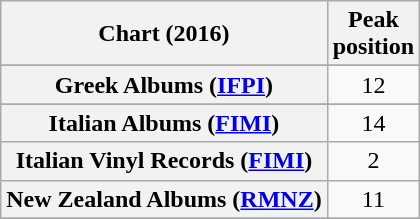<table class="wikitable sortable plainrowheaders" style="text-align:center">
<tr>
<th scope="col">Chart (2016)</th>
<th scope="col">Peak<br> position</th>
</tr>
<tr>
</tr>
<tr>
</tr>
<tr>
</tr>
<tr>
</tr>
<tr>
</tr>
<tr>
</tr>
<tr>
</tr>
<tr>
</tr>
<tr>
</tr>
<tr>
</tr>
<tr>
</tr>
<tr>
<th scope="row">Greek Albums (<a href='#'>IFPI</a>)</th>
<td>12</td>
</tr>
<tr>
</tr>
<tr>
<th scope="row">Italian Albums (<a href='#'>FIMI</a>)</th>
<td>14</td>
</tr>
<tr>
<th scope="row">Italian Vinyl Records (<a href='#'>FIMI</a>)</th>
<td>2</td>
</tr>
<tr>
<th scope="row">New Zealand Albums (<a href='#'>RMNZ</a>)</th>
<td>11</td>
</tr>
<tr>
</tr>
<tr>
</tr>
<tr>
</tr>
<tr>
</tr>
<tr>
</tr>
<tr>
</tr>
<tr>
</tr>
</table>
